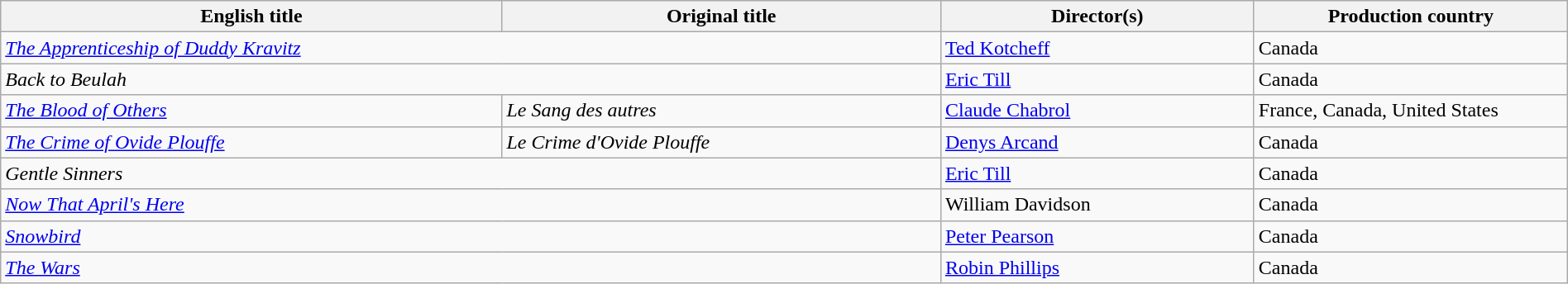<table class="wikitable sortable" style="width:100%; margin-bottom:4px">
<tr>
<th scope="col" width="32%">English title</th>
<th scope="col" width="28%">Original title</th>
<th scope="col" width="20%">Director(s)</th>
<th scope="col" width="20%">Production country</th>
</tr>
<tr>
<td colspan=2><em><a href='#'>The Apprenticeship of Duddy Kravitz</a></em></td>
<td><a href='#'>Ted Kotcheff</a></td>
<td>Canada</td>
</tr>
<tr>
<td colspan=2><em>Back to Beulah</em></td>
<td><a href='#'>Eric Till</a></td>
<td>Canada</td>
</tr>
<tr>
<td><em><a href='#'>The Blood of Others</a></em></td>
<td><em>Le Sang des autres</em></td>
<td><a href='#'>Claude Chabrol</a></td>
<td>France, Canada, United States</td>
</tr>
<tr>
<td><em><a href='#'>The Crime of Ovide Plouffe</a></em></td>
<td><em>Le Crime d'Ovide Plouffe</em></td>
<td><a href='#'>Denys Arcand</a></td>
<td>Canada</td>
</tr>
<tr>
<td colspan=2><em>Gentle Sinners</em></td>
<td><a href='#'>Eric Till</a></td>
<td>Canada</td>
</tr>
<tr>
<td colspan=2><em><a href='#'>Now That April's Here</a></em></td>
<td>William Davidson</td>
<td>Canada</td>
</tr>
<tr>
<td colspan=2><em><a href='#'>Snowbird</a></em></td>
<td><a href='#'>Peter Pearson</a></td>
<td>Canada</td>
</tr>
<tr>
<td colspan=2><em><a href='#'>The Wars</a></em></td>
<td><a href='#'>Robin Phillips</a></td>
<td>Canada</td>
</tr>
</table>
